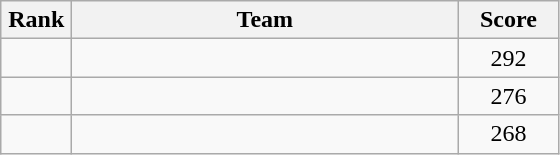<table class=wikitable style="text-align:center">
<tr>
<th width=40>Rank</th>
<th width=250>Team</th>
<th width=60>Score</th>
</tr>
<tr>
<td></td>
<td align=left></td>
<td>292</td>
</tr>
<tr>
<td></td>
<td align=left></td>
<td>276</td>
</tr>
<tr>
<td></td>
<td align=left></td>
<td>268</td>
</tr>
</table>
